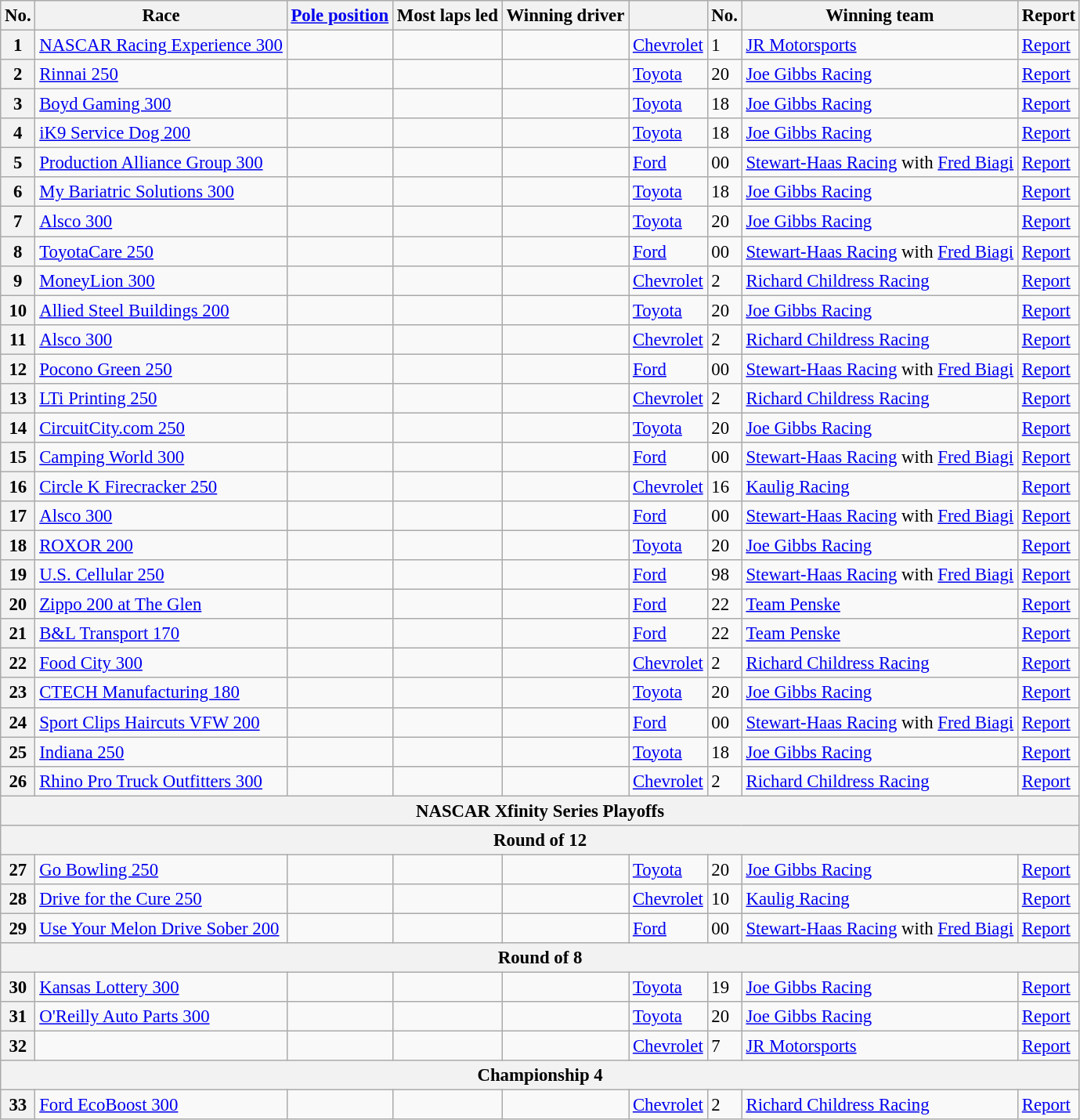<table class="wikitable sortable" style="font-size:95%">
<tr>
<th>No.</th>
<th>Race</th>
<th><a href='#'>Pole position</a></th>
<th>Most laps led</th>
<th>Winning driver</th>
<th></th>
<th>No.</th>
<th>Winning team</th>
<th>Report</th>
</tr>
<tr>
<th>1</th>
<td><a href='#'>NASCAR Racing Experience 300</a></td>
<td></td>
<td></td>
<td></td>
<td><a href='#'>Chevrolet</a></td>
<td>1</td>
<td><a href='#'>JR Motorsports</a></td>
<td><a href='#'>Report</a></td>
</tr>
<tr>
<th>2</th>
<td><a href='#'>Rinnai 250</a></td>
<td></td>
<td></td>
<td></td>
<td><a href='#'>Toyota</a></td>
<td>20</td>
<td><a href='#'>Joe Gibbs Racing</a></td>
<td><a href='#'>Report</a></td>
</tr>
<tr>
<th>3</th>
<td><a href='#'>Boyd Gaming 300</a></td>
<td></td>
<td></td>
<td></td>
<td><a href='#'>Toyota</a></td>
<td>18</td>
<td><a href='#'>Joe Gibbs Racing</a></td>
<td><a href='#'>Report</a></td>
</tr>
<tr>
<th>4</th>
<td><a href='#'>iK9 Service Dog 200</a></td>
<td></td>
<td></td>
<td></td>
<td><a href='#'>Toyota</a></td>
<td>18</td>
<td><a href='#'>Joe Gibbs Racing</a></td>
<td><a href='#'>Report</a></td>
</tr>
<tr>
<th>5</th>
<td><a href='#'>Production Alliance Group 300</a></td>
<td></td>
<td></td>
<td></td>
<td><a href='#'>Ford</a></td>
<td>00</td>
<td><a href='#'>Stewart-Haas Racing</a> with <a href='#'>Fred Biagi</a></td>
<td><a href='#'>Report</a></td>
</tr>
<tr>
<th>6</th>
<td><a href='#'>My Bariatric Solutions 300</a></td>
<td></td>
<td></td>
<td></td>
<td><a href='#'>Toyota</a></td>
<td>18</td>
<td><a href='#'>Joe Gibbs Racing</a></td>
<td><a href='#'>Report</a></td>
</tr>
<tr>
<th>7</th>
<td><a href='#'>Alsco 300</a></td>
<td></td>
<td></td>
<td></td>
<td><a href='#'>Toyota</a></td>
<td>20</td>
<td><a href='#'>Joe Gibbs Racing</a></td>
<td><a href='#'>Report</a></td>
</tr>
<tr>
<th>8</th>
<td><a href='#'>ToyotaCare 250</a></td>
<td></td>
<td></td>
<td></td>
<td><a href='#'>Ford</a></td>
<td>00</td>
<td><a href='#'>Stewart-Haas Racing</a> with <a href='#'>Fred Biagi</a></td>
<td><a href='#'>Report</a></td>
</tr>
<tr>
<th>9</th>
<td><a href='#'>MoneyLion 300</a></td>
<td></td>
<td></td>
<td></td>
<td><a href='#'>Chevrolet</a></td>
<td>2</td>
<td><a href='#'>Richard Childress Racing</a></td>
<td><a href='#'>Report</a></td>
</tr>
<tr>
<th>10</th>
<td><a href='#'>Allied Steel Buildings 200</a></td>
<td></td>
<td></td>
<td></td>
<td><a href='#'>Toyota</a></td>
<td>20</td>
<td><a href='#'>Joe Gibbs Racing</a></td>
<td><a href='#'>Report</a></td>
</tr>
<tr>
<th>11</th>
<td><a href='#'>Alsco 300</a></td>
<td></td>
<td></td>
<td></td>
<td><a href='#'>Chevrolet</a></td>
<td>2</td>
<td><a href='#'>Richard Childress Racing</a></td>
<td><a href='#'>Report</a></td>
</tr>
<tr>
<th>12</th>
<td><a href='#'>Pocono Green 250</a></td>
<td></td>
<td></td>
<td></td>
<td><a href='#'>Ford</a></td>
<td>00</td>
<td><a href='#'>Stewart-Haas Racing</a> with <a href='#'>Fred Biagi</a></td>
<td><a href='#'>Report</a></td>
</tr>
<tr>
<th>13</th>
<td><a href='#'>LTi Printing 250</a></td>
<td></td>
<td></td>
<td></td>
<td><a href='#'>Chevrolet</a></td>
<td>2</td>
<td><a href='#'>Richard Childress Racing</a></td>
<td><a href='#'>Report</a></td>
</tr>
<tr>
<th>14</th>
<td><a href='#'>CircuitCity.com 250</a></td>
<td></td>
<td></td>
<td></td>
<td><a href='#'>Toyota</a></td>
<td>20</td>
<td><a href='#'>Joe Gibbs Racing</a></td>
<td><a href='#'>Report</a></td>
</tr>
<tr>
<th>15</th>
<td><a href='#'>Camping World 300</a></td>
<td></td>
<td></td>
<td></td>
<td><a href='#'>Ford</a></td>
<td>00</td>
<td><a href='#'>Stewart-Haas Racing</a> with <a href='#'>Fred Biagi</a></td>
<td><a href='#'>Report</a></td>
</tr>
<tr>
<th>16</th>
<td><a href='#'>Circle K Firecracker 250</a></td>
<td></td>
<td></td>
<td></td>
<td><a href='#'>Chevrolet</a></td>
<td>16</td>
<td><a href='#'>Kaulig Racing</a></td>
<td><a href='#'>Report</a></td>
</tr>
<tr>
<th>17</th>
<td><a href='#'>Alsco 300</a></td>
<td></td>
<td></td>
<td></td>
<td><a href='#'>Ford</a></td>
<td>00</td>
<td><a href='#'>Stewart-Haas Racing</a> with <a href='#'>Fred Biagi</a></td>
<td><a href='#'>Report</a></td>
</tr>
<tr>
<th>18</th>
<td><a href='#'>ROXOR 200</a></td>
<td></td>
<td></td>
<td></td>
<td><a href='#'>Toyota</a></td>
<td>20</td>
<td><a href='#'>Joe Gibbs Racing</a></td>
<td><a href='#'>Report</a></td>
</tr>
<tr>
<th>19</th>
<td><a href='#'>U.S. Cellular 250</a></td>
<td></td>
<td></td>
<td></td>
<td><a href='#'>Ford</a></td>
<td>98</td>
<td><a href='#'>Stewart-Haas Racing</a> with <a href='#'>Fred Biagi</a></td>
<td><a href='#'>Report</a></td>
</tr>
<tr>
<th>20</th>
<td><a href='#'>Zippo 200 at The Glen</a></td>
<td></td>
<td></td>
<td></td>
<td><a href='#'>Ford</a></td>
<td>22</td>
<td><a href='#'>Team Penske</a></td>
<td><a href='#'>Report</a></td>
</tr>
<tr>
<th>21</th>
<td><a href='#'>B&L Transport 170</a></td>
<td></td>
<td></td>
<td></td>
<td><a href='#'>Ford</a></td>
<td>22</td>
<td><a href='#'>Team Penske</a></td>
<td><a href='#'>Report</a></td>
</tr>
<tr>
<th>22</th>
<td><a href='#'>Food City 300</a></td>
<td></td>
<td></td>
<td></td>
<td><a href='#'>Chevrolet</a></td>
<td>2</td>
<td><a href='#'>Richard Childress Racing</a></td>
<td><a href='#'>Report</a></td>
</tr>
<tr>
<th>23</th>
<td><a href='#'>CTECH Manufacturing 180</a></td>
<td></td>
<td></td>
<td></td>
<td><a href='#'>Toyota</a></td>
<td>20</td>
<td><a href='#'>Joe Gibbs Racing</a></td>
<td><a href='#'>Report</a></td>
</tr>
<tr>
<th>24</th>
<td><a href='#'>Sport Clips Haircuts VFW 200</a></td>
<td></td>
<td></td>
<td></td>
<td><a href='#'>Ford</a></td>
<td>00</td>
<td><a href='#'>Stewart-Haas Racing</a> with <a href='#'>Fred Biagi</a></td>
<td><a href='#'>Report</a></td>
</tr>
<tr>
<th>25</th>
<td><a href='#'>Indiana 250</a></td>
<td></td>
<td></td>
<td></td>
<td><a href='#'>Toyota</a></td>
<td>18</td>
<td><a href='#'>Joe Gibbs Racing</a></td>
<td><a href='#'>Report</a></td>
</tr>
<tr>
<th>26</th>
<td><a href='#'>Rhino Pro Truck Outfitters 300</a></td>
<td></td>
<td></td>
<td></td>
<td><a href='#'>Chevrolet</a></td>
<td>2</td>
<td><a href='#'>Richard Childress Racing</a></td>
<td><a href='#'>Report</a></td>
</tr>
<tr>
<th colspan="9">NASCAR Xfinity Series Playoffs</th>
</tr>
<tr>
<th colspan="9">Round of 12</th>
</tr>
<tr>
<th>27</th>
<td><a href='#'>Go Bowling 250</a></td>
<td></td>
<td></td>
<td></td>
<td><a href='#'>Toyota</a></td>
<td>20</td>
<td><a href='#'>Joe Gibbs Racing</a></td>
<td><a href='#'>Report</a></td>
</tr>
<tr>
<th>28</th>
<td><a href='#'>Drive for the Cure 250</a></td>
<td></td>
<td></td>
<td></td>
<td><a href='#'>Chevrolet</a></td>
<td>10</td>
<td><a href='#'>Kaulig Racing</a></td>
<td><a href='#'>Report</a></td>
</tr>
<tr>
<th>29</th>
<td><a href='#'>Use Your Melon Drive Sober 200</a></td>
<td></td>
<td></td>
<td></td>
<td><a href='#'>Ford</a></td>
<td>00</td>
<td><a href='#'>Stewart-Haas Racing</a> with <a href='#'>Fred Biagi</a></td>
<td><a href='#'>Report</a></td>
</tr>
<tr>
<th colspan="9">Round of 8</th>
</tr>
<tr>
<th>30</th>
<td><a href='#'>Kansas Lottery 300</a></td>
<td></td>
<td></td>
<td></td>
<td><a href='#'>Toyota</a></td>
<td>19</td>
<td><a href='#'>Joe Gibbs Racing</a></td>
<td><a href='#'>Report</a></td>
</tr>
<tr>
<th>31</th>
<td><a href='#'>O'Reilly Auto Parts 300</a></td>
<td></td>
<td></td>
<td></td>
<td><a href='#'>Toyota</a></td>
<td>20</td>
<td><a href='#'>Joe Gibbs Racing</a></td>
<td><a href='#'>Report</a></td>
</tr>
<tr>
<th>32</th>
<td></td>
<td></td>
<td></td>
<td></td>
<td><a href='#'>Chevrolet</a></td>
<td>7</td>
<td><a href='#'>JR Motorsports</a></td>
<td><a href='#'>Report</a></td>
</tr>
<tr>
<th colspan="9">Championship 4</th>
</tr>
<tr>
<th>33</th>
<td><a href='#'>Ford EcoBoost 300</a></td>
<td></td>
<td></td>
<td></td>
<td><a href='#'>Chevrolet</a></td>
<td>2</td>
<td><a href='#'>Richard Childress Racing</a></td>
<td><a href='#'>Report</a></td>
</tr>
</table>
